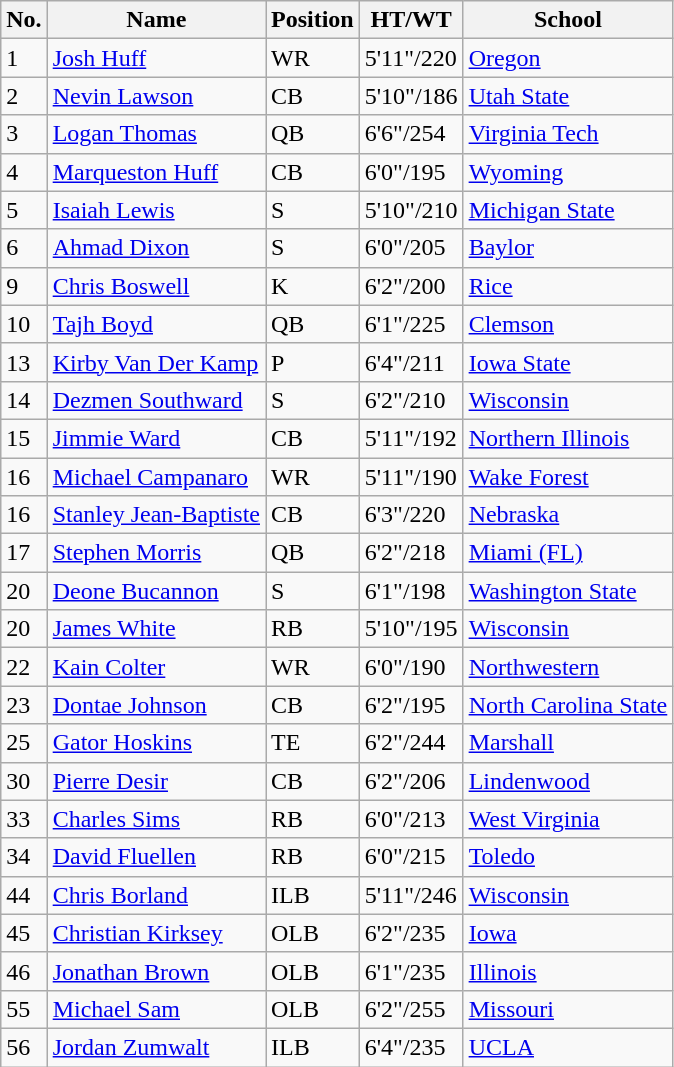<table class="wikitable sortable">
<tr>
<th>No.</th>
<th>Name</th>
<th>Position</th>
<th>HT/WT</th>
<th>School</th>
</tr>
<tr>
<td>1</td>
<td><a href='#'>Josh Huff</a></td>
<td>WR</td>
<td>5'11"/220</td>
<td><a href='#'>Oregon</a></td>
</tr>
<tr>
<td>2</td>
<td><a href='#'>Nevin Lawson</a></td>
<td>CB</td>
<td>5'10"/186</td>
<td><a href='#'>Utah State</a></td>
</tr>
<tr>
<td>3</td>
<td><a href='#'>Logan Thomas</a></td>
<td>QB</td>
<td>6'6"/254</td>
<td><a href='#'>Virginia Tech</a></td>
</tr>
<tr>
<td>4</td>
<td><a href='#'>Marqueston Huff</a></td>
<td>CB</td>
<td>6'0"/195</td>
<td><a href='#'>Wyoming</a></td>
</tr>
<tr>
<td>5</td>
<td><a href='#'>Isaiah Lewis</a></td>
<td>S</td>
<td>5'10"/210</td>
<td><a href='#'>Michigan State</a></td>
</tr>
<tr>
<td>6</td>
<td><a href='#'>Ahmad Dixon</a></td>
<td>S</td>
<td>6'0"/205</td>
<td><a href='#'>Baylor</a></td>
</tr>
<tr>
<td>9</td>
<td><a href='#'>Chris Boswell</a></td>
<td>K</td>
<td>6'2"/200</td>
<td><a href='#'>Rice</a></td>
</tr>
<tr>
<td>10</td>
<td><a href='#'>Tajh Boyd</a></td>
<td>QB</td>
<td>6'1"/225</td>
<td><a href='#'>Clemson</a></td>
</tr>
<tr>
<td>13</td>
<td><a href='#'>Kirby Van Der Kamp</a></td>
<td>P</td>
<td>6'4"/211</td>
<td><a href='#'>Iowa State</a></td>
</tr>
<tr>
<td>14</td>
<td><a href='#'>Dezmen Southward</a></td>
<td>S</td>
<td>6'2"/210</td>
<td><a href='#'>Wisconsin</a></td>
</tr>
<tr>
<td>15</td>
<td><a href='#'>Jimmie Ward</a></td>
<td>CB</td>
<td>5'11"/192</td>
<td><a href='#'>Northern Illinois</a></td>
</tr>
<tr>
<td>16</td>
<td><a href='#'>Michael Campanaro</a></td>
<td>WR</td>
<td>5'11"/190</td>
<td><a href='#'>Wake Forest</a></td>
</tr>
<tr>
<td>16</td>
<td><a href='#'>Stanley Jean-Baptiste</a></td>
<td>CB</td>
<td>6'3"/220</td>
<td><a href='#'>Nebraska</a></td>
</tr>
<tr>
<td>17</td>
<td><a href='#'>Stephen Morris</a></td>
<td>QB</td>
<td>6'2"/218</td>
<td><a href='#'>Miami (FL)</a></td>
</tr>
<tr>
<td>20</td>
<td><a href='#'>Deone Bucannon</a></td>
<td>S</td>
<td>6'1"/198</td>
<td><a href='#'>Washington State</a></td>
</tr>
<tr>
<td>20</td>
<td><a href='#'>James White</a></td>
<td>RB</td>
<td>5'10"/195</td>
<td><a href='#'>Wisconsin</a></td>
</tr>
<tr>
<td>22</td>
<td><a href='#'>Kain Colter</a></td>
<td>WR</td>
<td>6'0"/190</td>
<td><a href='#'>Northwestern</a></td>
</tr>
<tr>
<td>23</td>
<td><a href='#'>Dontae Johnson</a></td>
<td>CB</td>
<td>6'2"/195</td>
<td><a href='#'>North Carolina State</a></td>
</tr>
<tr>
<td>25</td>
<td><a href='#'>Gator Hoskins</a></td>
<td>TE</td>
<td>6'2"/244</td>
<td><a href='#'>Marshall</a></td>
</tr>
<tr>
<td>30</td>
<td><a href='#'>Pierre Desir</a></td>
<td>CB</td>
<td>6'2"/206</td>
<td><a href='#'>Lindenwood</a></td>
</tr>
<tr>
<td>33</td>
<td><a href='#'>Charles Sims</a></td>
<td>RB</td>
<td>6'0"/213</td>
<td><a href='#'>West Virginia</a></td>
</tr>
<tr>
<td>34</td>
<td><a href='#'>David Fluellen</a></td>
<td>RB</td>
<td>6'0"/215</td>
<td><a href='#'>Toledo</a></td>
</tr>
<tr>
<td>44</td>
<td><a href='#'>Chris Borland</a></td>
<td>ILB</td>
<td>5'11"/246</td>
<td><a href='#'>Wisconsin</a></td>
</tr>
<tr>
<td>45</td>
<td><a href='#'>Christian Kirksey</a></td>
<td>OLB</td>
<td>6'2"/235</td>
<td><a href='#'>Iowa</a></td>
</tr>
<tr>
<td>46</td>
<td><a href='#'>Jonathan Brown</a></td>
<td>OLB</td>
<td>6'1"/235</td>
<td><a href='#'>Illinois</a></td>
</tr>
<tr>
<td>55</td>
<td><a href='#'>Michael Sam</a></td>
<td>OLB</td>
<td>6'2"/255</td>
<td><a href='#'>Missouri</a></td>
</tr>
<tr>
<td>56</td>
<td><a href='#'>Jordan Zumwalt</a></td>
<td>ILB</td>
<td>6'4"/235</td>
<td><a href='#'>UCLA</a></td>
</tr>
</table>
